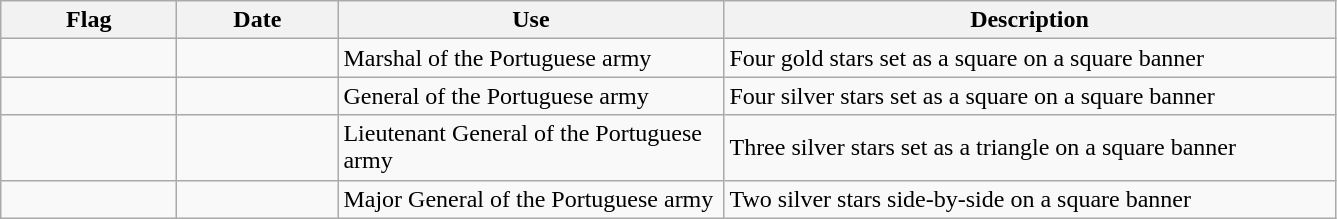<table class="wikitable">
<tr>
<th width="110">Flag</th>
<th width="100">Date</th>
<th width="250">Use</th>
<th width="400">Description</th>
</tr>
<tr>
<td></td>
<td></td>
<td>Marshal of the Portuguese army</td>
<td>Four gold stars set as a square on a square banner</td>
</tr>
<tr>
<td></td>
<td></td>
<td>General of the Portuguese army</td>
<td>Four silver stars set as a square on a square banner</td>
</tr>
<tr>
<td></td>
<td></td>
<td>Lieutenant General of the Portuguese army</td>
<td>Three silver stars set as a triangle on a square banner</td>
</tr>
<tr>
<td></td>
<td></td>
<td>Major General of the Portuguese army</td>
<td>Two silver stars side-by-side on a square banner</td>
</tr>
</table>
